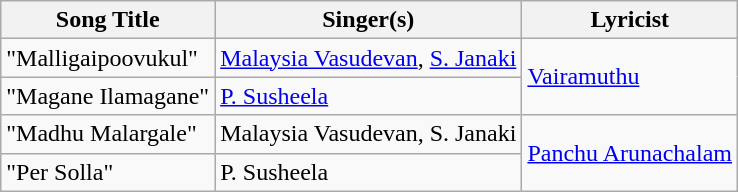<table class="wikitable">
<tr>
<th>Song Title</th>
<th>Singer(s)</th>
<th>Lyricist</th>
</tr>
<tr>
<td>"Malligaipoovukul"</td>
<td><a href='#'>Malaysia Vasudevan</a>, <a href='#'>S. Janaki</a></td>
<td rowspan="2"><a href='#'>Vairamuthu</a></td>
</tr>
<tr>
<td>"Magane Ilamagane"</td>
<td><a href='#'>P. Susheela</a></td>
</tr>
<tr>
<td>"Madhu Malargale"</td>
<td>Malaysia Vasudevan, S. Janaki</td>
<td rowspan="2"><a href='#'>Panchu Arunachalam</a></td>
</tr>
<tr>
<td>"Per Solla"</td>
<td>P. Susheela</td>
</tr>
</table>
